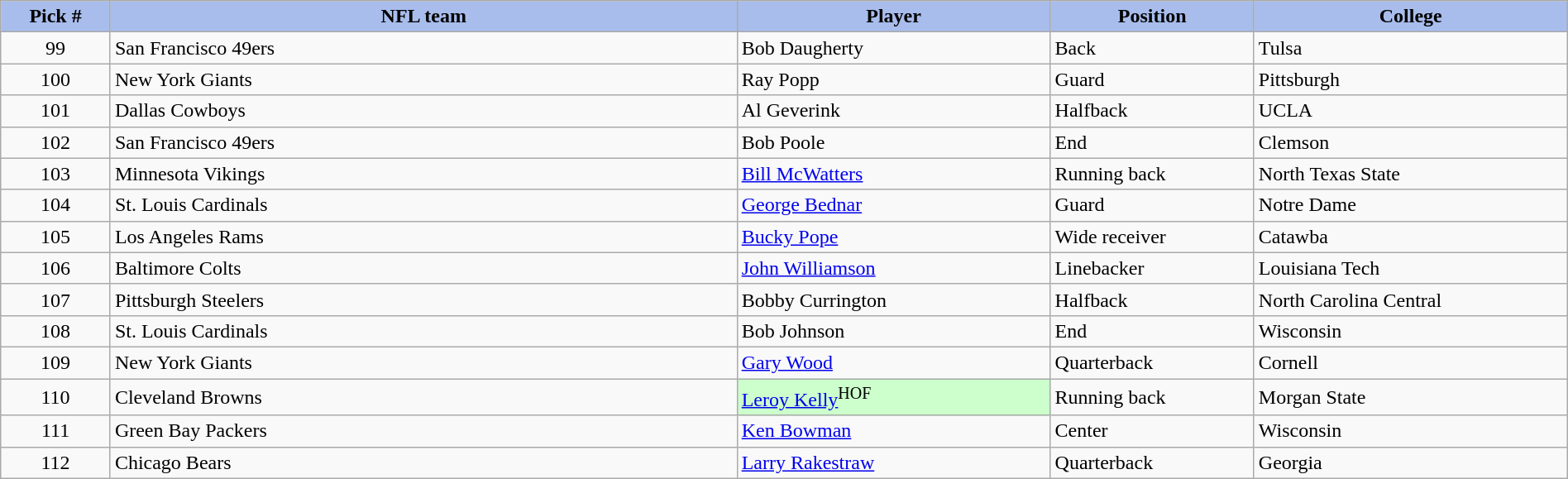<table class="wikitable sortable sortable" style="width: 100%">
<tr>
<th style="background:#A8BDEC;" width=7%>Pick #</th>
<th width=40% style="background:#A8BDEC;">NFL team</th>
<th width=20% style="background:#A8BDEC;">Player</th>
<th width=13% style="background:#A8BDEC;">Position</th>
<th style="background:#A8BDEC;">College</th>
</tr>
<tr>
<td align=center>99</td>
<td>San Francisco 49ers</td>
<td>Bob Daugherty</td>
<td>Back</td>
<td>Tulsa</td>
</tr>
<tr>
<td align=center>100</td>
<td>New York Giants</td>
<td>Ray Popp</td>
<td>Guard</td>
<td>Pittsburgh</td>
</tr>
<tr>
<td align=center>101</td>
<td>Dallas Cowboys</td>
<td>Al Geverink</td>
<td>Halfback</td>
<td>UCLA</td>
</tr>
<tr>
<td align=center>102</td>
<td>San Francisco 49ers</td>
<td>Bob Poole</td>
<td>End</td>
<td>Clemson</td>
</tr>
<tr>
<td align=center>103</td>
<td>Minnesota Vikings</td>
<td><a href='#'>Bill McWatters</a></td>
<td>Running back</td>
<td>North Texas State</td>
</tr>
<tr>
<td align=center>104</td>
<td>St. Louis Cardinals</td>
<td><a href='#'>George Bednar</a></td>
<td>Guard</td>
<td>Notre Dame</td>
</tr>
<tr>
<td align=center>105</td>
<td>Los Angeles Rams</td>
<td><a href='#'>Bucky Pope</a></td>
<td>Wide receiver</td>
<td>Catawba</td>
</tr>
<tr>
<td align=center>106</td>
<td>Baltimore Colts</td>
<td><a href='#'>John Williamson</a></td>
<td>Linebacker</td>
<td>Louisiana Tech</td>
</tr>
<tr>
<td align=center>107</td>
<td>Pittsburgh Steelers</td>
<td>Bobby Currington</td>
<td>Halfback</td>
<td>North Carolina Central</td>
</tr>
<tr>
<td align=center>108</td>
<td>St. Louis Cardinals</td>
<td>Bob Johnson</td>
<td>End</td>
<td>Wisconsin</td>
</tr>
<tr>
<td align=center>109</td>
<td>New York Giants</td>
<td><a href='#'>Gary Wood</a></td>
<td>Quarterback</td>
<td>Cornell</td>
</tr>
<tr>
<td align=center>110</td>
<td>Cleveland Browns</td>
<td bgcolor="#CCFFCC"><a href='#'>Leroy Kelly</a><sup>HOF</sup></td>
<td>Running back</td>
<td>Morgan State</td>
</tr>
<tr>
<td align=center>111</td>
<td>Green Bay Packers</td>
<td><a href='#'>Ken Bowman</a></td>
<td>Center</td>
<td>Wisconsin</td>
</tr>
<tr>
<td align=center>112</td>
<td>Chicago Bears</td>
<td><a href='#'>Larry Rakestraw</a></td>
<td>Quarterback</td>
<td>Georgia</td>
</tr>
</table>
